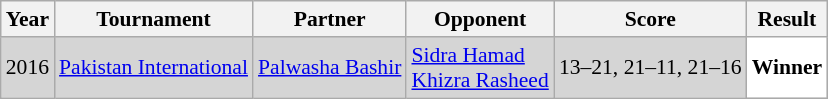<table class="sortable wikitable" style="font-size: 90%;">
<tr>
<th>Year</th>
<th>Tournament</th>
<th>Partner</th>
<th>Opponent</th>
<th>Score</th>
<th>Result</th>
</tr>
<tr style="background:#D5D5D5">
<td align="center">2016</td>
<td align="left"><a href='#'>Pakistan International</a></td>
<td align="left"> <a href='#'>Palwasha Bashir</a></td>
<td align="left"> <a href='#'>Sidra Hamad</a> <br>  <a href='#'>Khizra Rasheed</a></td>
<td align="left">13–21, 21–11, 21–16</td>
<td style="text-align:left; background:white"> <strong>Winner</strong></td>
</tr>
</table>
